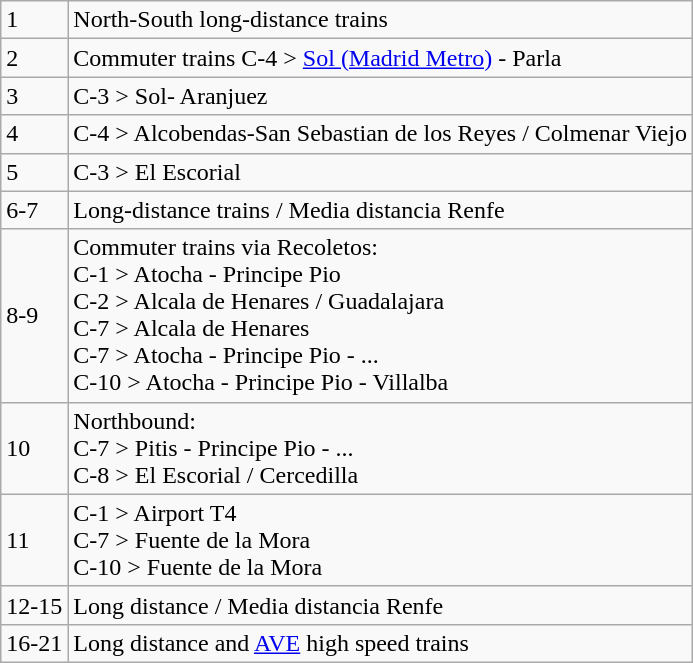<table class="wikitable">
<tr>
<td>1</td>
<td>North-South long-distance trains</td>
</tr>
<tr>
<td>2</td>
<td>Commuter trains C-4 > <a href='#'>Sol (Madrid Metro)</a> - Parla</td>
</tr>
<tr>
<td>3</td>
<td>C-3 > Sol- Aranjuez</td>
</tr>
<tr>
<td>4</td>
<td>C-4 > Alcobendas-San Sebastian de los Reyes / Colmenar Viejo</td>
</tr>
<tr>
<td>5</td>
<td>C-3 > El Escorial</td>
</tr>
<tr>
<td>6-7</td>
<td>Long-distance trains / Media distancia Renfe</td>
</tr>
<tr>
<td>8-9</td>
<td>Commuter trains via Recoletos: <br> C-1 > Atocha - Principe Pio <br> C-2 > Alcala de Henares / Guadalajara <br> C-7 > Alcala de Henares <br> C-7 > Atocha - Principe Pio - ... <br> C-10 > Atocha - Principe Pio - Villalba</td>
</tr>
<tr>
<td>10</td>
<td>Northbound: <br> C-7 > Pitis - Principe Pio - ... <br> C-8 > El Escorial / Cercedilla</td>
</tr>
<tr>
<td>11</td>
<td>C-1 > Airport T4 <br> C-7 > Fuente de la Mora <br> C-10 > Fuente de la Mora</td>
</tr>
<tr>
<td>12-15</td>
<td>Long distance / Media distancia Renfe</td>
</tr>
<tr>
<td>16-21</td>
<td>Long distance and <a href='#'>AVE</a> high speed trains</td>
</tr>
</table>
